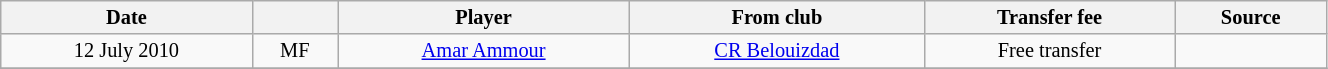<table class="wikitable sortable" style="width:70%; text-align:center; font-size:85%; text-align:centre;">
<tr>
<th>Date</th>
<th></th>
<th>Player</th>
<th>From club</th>
<th>Transfer fee</th>
<th>Source</th>
</tr>
<tr>
<td>12 July 2010</td>
<td>MF</td>
<td> <a href='#'>Amar Ammour</a></td>
<td><a href='#'>CR Belouizdad</a></td>
<td>Free transfer</td>
<td></td>
</tr>
<tr>
</tr>
</table>
